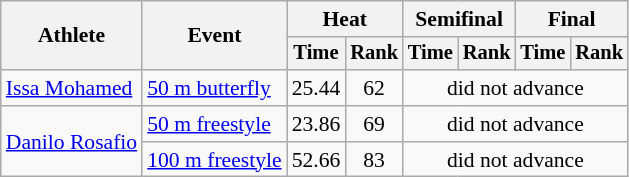<table class="wikitable" style="text-align:center; font-size:90%">
<tr>
<th rowspan="2">Athlete</th>
<th rowspan="2">Event</th>
<th colspan="2">Heat</th>
<th colspan="2">Semifinal</th>
<th colspan="2">Final</th>
</tr>
<tr style="font-size:95%">
<th>Time</th>
<th>Rank</th>
<th>Time</th>
<th>Rank</th>
<th>Time</th>
<th>Rank</th>
</tr>
<tr>
<td align=left><a href='#'>Issa Mohamed</a></td>
<td align=left><a href='#'>50 m butterfly</a></td>
<td>25.44</td>
<td>62</td>
<td colspan=4>did not advance</td>
</tr>
<tr>
<td align=left rowspan=2><a href='#'>Danilo Rosafio</a></td>
<td align=left><a href='#'>50 m freestyle</a></td>
<td>23.86</td>
<td>69</td>
<td colspan=4>did not advance</td>
</tr>
<tr>
<td align=left><a href='#'>100 m freestyle</a></td>
<td>52.66</td>
<td>83</td>
<td colspan=4>did not advance</td>
</tr>
</table>
